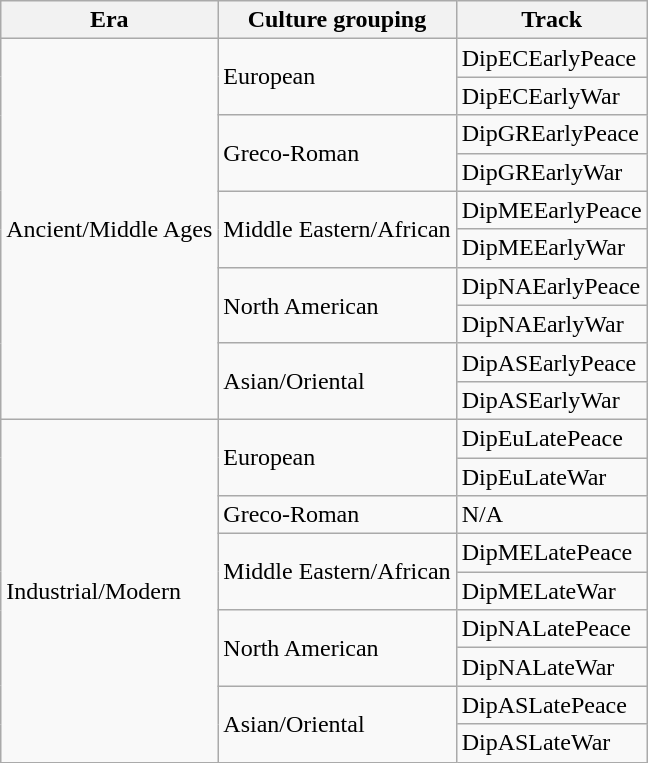<table class="wikitable sortable mw-collapsible mw-collapsed">
<tr>
<th>Era</th>
<th>Culture grouping</th>
<th>Track</th>
</tr>
<tr>
<td rowspan="10">Ancient/Middle Ages</td>
<td rowspan="2">European</td>
<td>DipECEarlyPeace</td>
</tr>
<tr>
<td>DipECEarlyWar</td>
</tr>
<tr>
<td rowspan="2">Greco-Roman</td>
<td>DipGREarlyPeace</td>
</tr>
<tr>
<td>DipGREarlyWar</td>
</tr>
<tr>
<td rowspan="2">Middle Eastern/African</td>
<td>DipMEEarlyPeace</td>
</tr>
<tr>
<td>DipMEEarlyWar</td>
</tr>
<tr>
<td rowspan="2">North American</td>
<td>DipNAEarlyPeace</td>
</tr>
<tr>
<td>DipNAEarlyWar</td>
</tr>
<tr>
<td rowspan="2">Asian/Oriental</td>
<td>DipASEarlyPeace</td>
</tr>
<tr>
<td>DipASEarlyWar</td>
</tr>
<tr>
<td rowspan="9">Industrial/Modern</td>
<td rowspan="2">European</td>
<td>DipEuLatePeace</td>
</tr>
<tr>
<td>DipEuLateWar</td>
</tr>
<tr>
<td>Greco-Roman</td>
<td>N/A</td>
</tr>
<tr>
<td rowspan="2">Middle Eastern/African</td>
<td>DipMELatePeace</td>
</tr>
<tr>
<td>DipMELateWar</td>
</tr>
<tr>
<td rowspan="2">North American</td>
<td>DipNALatePeace</td>
</tr>
<tr>
<td>DipNALateWar</td>
</tr>
<tr>
<td rowspan="2">Asian/Oriental</td>
<td>DipASLatePeace</td>
</tr>
<tr>
<td>DipASLateWar</td>
</tr>
</table>
